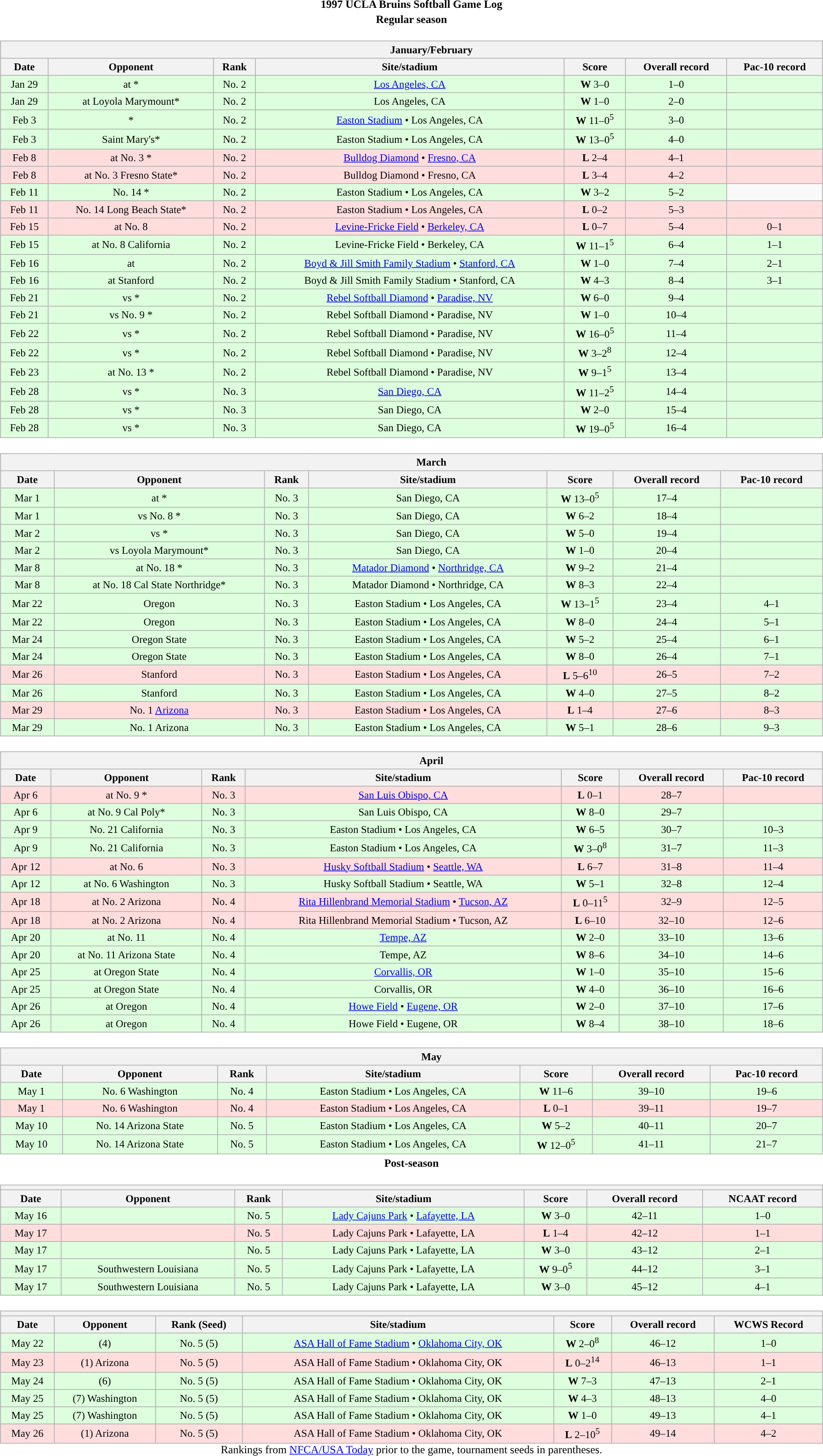<table class="toccolours" width=95% style="margin:1.5em auto; text-align:center;">
<tr>
<th colspan=2>1997 UCLA Bruins Softball Game Log</th>
</tr>
<tr>
<th colspan=2>Regular season</th>
</tr>
<tr valign="top">
<td><br><table class="wikitable collapsible collapsed" style="margin:auto; font-size:95%; width:100%">
<tr>
<th colspan=10 style="padding-left:4em;">January/February</th>
</tr>
<tr>
<th>Date</th>
<th>Opponent</th>
<th>Rank</th>
<th>Site/stadium</th>
<th>Score</th>
<th>Overall record</th>
<th>Pac-10 record</th>
</tr>
<tr bgcolor=ddffdd>
<td>Jan 29</td>
<td>at *</td>
<td>No. 2</td>
<td><a href='#'>Los Angeles, CA</a></td>
<td><strong>W</strong> 3–0</td>
<td>1–0</td>
<td></td>
</tr>
<tr bgcolor=ddffdd>
<td>Jan 29</td>
<td>at Loyola Marymount*</td>
<td>No. 2</td>
<td>Los Angeles, CA</td>
<td><strong>W</strong> 1–0</td>
<td>2–0</td>
<td></td>
</tr>
<tr bgcolor=ddffdd>
<td>Feb 3</td>
<td>*</td>
<td>No. 2</td>
<td><a href='#'>Easton Stadium</a> • Los Angeles, CA</td>
<td><strong>W</strong> 11–0<sup>5</sup></td>
<td>3–0</td>
<td></td>
</tr>
<tr bgcolor=ddffdd>
<td>Feb 3</td>
<td>Saint Mary's*</td>
<td>No. 2</td>
<td>Easton Stadium • Los Angeles, CA</td>
<td><strong>W</strong> 13–0<sup>5</sup></td>
<td>4–0</td>
<td></td>
</tr>
<tr bgcolor=ffdddd>
<td>Feb 8</td>
<td>at No. 3 *</td>
<td>No. 2</td>
<td><a href='#'>Bulldog Diamond</a> • <a href='#'>Fresno, CA</a></td>
<td><strong>L</strong> 2–4</td>
<td>4–1</td>
<td></td>
</tr>
<tr bgcolor=ffdddd>
<td>Feb 8</td>
<td>at No. 3 Fresno State*</td>
<td>No. 2</td>
<td>Bulldog Diamond • Fresno, CA</td>
<td><strong>L</strong> 3–4</td>
<td>4–2</td>
<td></td>
</tr>
<tr bgcolor=ddffdd>
<td>Feb 11</td>
<td>No. 14 *</td>
<td>No. 2</td>
<td>Easton Stadium • Los Angeles, CA</td>
<td><strong>W</strong> 3–2</td>
<td>5–2</td>
</tr>
<tr bgcolor=ffdddd>
<td>Feb 11</td>
<td>No. 14 Long Beach State*</td>
<td>No. 2</td>
<td>Easton Stadium • Los Angeles, CA</td>
<td><strong>L</strong> 0–2</td>
<td>5–3</td>
<td></td>
</tr>
<tr bgcolor=ffdddd>
<td>Feb 15</td>
<td>at No. 8 </td>
<td>No. 2</td>
<td><a href='#'>Levine-Fricke Field</a> • <a href='#'>Berkeley, CA</a></td>
<td><strong>L</strong> 0–7</td>
<td>5–4</td>
<td>0–1</td>
</tr>
<tr bgcolor=ddffdd>
<td>Feb 15</td>
<td>at No. 8 California</td>
<td>No. 2</td>
<td>Levine-Fricke Field • Berkeley, CA</td>
<td><strong>W</strong> 11–1<sup>5</sup></td>
<td>6–4</td>
<td>1–1</td>
</tr>
<tr bgcolor=ddffdd>
<td>Feb 16</td>
<td>at </td>
<td>No. 2</td>
<td><a href='#'>Boyd & Jill Smith Family Stadium</a> • <a href='#'>Stanford, CA</a></td>
<td><strong>W</strong> 1–0</td>
<td>7–4</td>
<td>2–1</td>
</tr>
<tr bgcolor=ddffdd>
<td>Feb 16</td>
<td>at Stanford</td>
<td>No. 2</td>
<td>Boyd & Jill Smith Family Stadium • Stanford, CA</td>
<td><strong>W</strong> 4–3</td>
<td>8–4</td>
<td>3–1</td>
</tr>
<tr bgcolor=ddffdd>
<td>Feb 21</td>
<td>vs *</td>
<td>No. 2</td>
<td><a href='#'>Rebel Softball Diamond</a> • <a href='#'>Paradise, NV</a></td>
<td><strong>W</strong> 6–0</td>
<td>9–4</td>
<td></td>
</tr>
<tr bgcolor=ddffdd>
<td>Feb 21</td>
<td>vs No. 9 *</td>
<td>No. 2</td>
<td>Rebel Softball Diamond • Paradise, NV</td>
<td><strong>W</strong> 1–0</td>
<td>10–4</td>
<td></td>
</tr>
<tr bgcolor=ddffdd>
<td>Feb 22</td>
<td>vs *</td>
<td>No. 2</td>
<td>Rebel Softball Diamond • Paradise, NV</td>
<td><strong>W</strong> 16–0<sup>5</sup></td>
<td>11–4</td>
<td></td>
</tr>
<tr bgcolor=ddffdd>
<td>Feb 22</td>
<td>vs *</td>
<td>No. 2</td>
<td>Rebel Softball Diamond • Paradise, NV</td>
<td><strong>W</strong> 3–2<sup>8</sup></td>
<td>12–4</td>
<td></td>
</tr>
<tr bgcolor=ddffdd>
<td>Feb 23</td>
<td>at No. 13 *</td>
<td>No. 2</td>
<td>Rebel Softball Diamond • Paradise, NV</td>
<td><strong>W</strong> 9–1<sup>5</sup></td>
<td>13–4</td>
<td></td>
</tr>
<tr bgcolor=ddffdd>
<td>Feb 28</td>
<td>vs *</td>
<td>No. 3</td>
<td><a href='#'>San Diego, CA</a></td>
<td><strong>W</strong> 11–2<sup>5</sup></td>
<td>14–4</td>
<td></td>
</tr>
<tr bgcolor=ddffdd>
<td>Feb 28</td>
<td>vs *</td>
<td>No. 3</td>
<td>San Diego, CA</td>
<td><strong>W</strong> 2–0</td>
<td>15–4</td>
<td></td>
</tr>
<tr bgcolor=ddffdd>
<td>Feb 28</td>
<td>vs *</td>
<td>No. 3</td>
<td>San Diego, CA</td>
<td><strong>W</strong> 19–0<sup>5</sup></td>
<td>16–4</td>
<td></td>
</tr>
</table>
</td>
</tr>
<tr>
<td><br><table class="wikitable collapsible collapsed" style="margin:auto; font-size:95%; width:100%">
<tr>
<th colspan=10 style="padding-left:4em;">March</th>
</tr>
<tr>
<th>Date</th>
<th>Opponent</th>
<th>Rank</th>
<th>Site/stadium</th>
<th>Score</th>
<th>Overall record</th>
<th>Pac-10 record</th>
</tr>
<tr bgcolor=ddffdd>
<td>Mar 1</td>
<td>at *</td>
<td>No. 3</td>
<td>San Diego, CA</td>
<td><strong>W</strong> 13–0<sup>5</sup></td>
<td>17–4</td>
<td></td>
</tr>
<tr bgcolor=ddffdd>
<td>Mar 1</td>
<td>vs No. 8 *</td>
<td>No. 3</td>
<td>San Diego, CA</td>
<td><strong>W</strong> 6–2</td>
<td>18–4</td>
<td></td>
</tr>
<tr bgcolor=ddffdd>
<td>Mar 2</td>
<td>vs *</td>
<td>No. 3</td>
<td>San Diego, CA</td>
<td><strong>W</strong> 5–0</td>
<td>19–4</td>
<td></td>
</tr>
<tr bgcolor=ddffdd>
<td>Mar 2</td>
<td>vs Loyola Marymount*</td>
<td>No. 3</td>
<td>San Diego, CA</td>
<td><strong>W</strong> 1–0</td>
<td>20–4</td>
<td></td>
</tr>
<tr bgcolor=ddffdd>
<td>Mar 8</td>
<td>at No. 18 *</td>
<td>No. 3</td>
<td><a href='#'>Matador Diamond</a> • <a href='#'>Northridge, CA</a></td>
<td><strong>W</strong> 9–2</td>
<td>21–4</td>
<td></td>
</tr>
<tr bgcolor=ddffdd>
<td>Mar 8</td>
<td>at No. 18 Cal State Northridge*</td>
<td>No. 3</td>
<td>Matador Diamond • Northridge, CA</td>
<td><strong>W</strong> 8–3</td>
<td>22–4</td>
<td></td>
</tr>
<tr bgcolor=ddffdd>
<td>Mar 22</td>
<td>Oregon</td>
<td>No. 3</td>
<td>Easton Stadium • Los Angeles, CA</td>
<td><strong>W</strong> 13–1<sup>5</sup></td>
<td>23–4</td>
<td>4–1</td>
</tr>
<tr bgcolor=ddffdd>
<td>Mar 22</td>
<td>Oregon</td>
<td>No. 3</td>
<td>Easton Stadium • Los Angeles, CA</td>
<td><strong>W</strong> 8–0</td>
<td>24–4</td>
<td>5–1</td>
</tr>
<tr bgcolor=ddffdd>
<td>Mar 24</td>
<td>Oregon State</td>
<td>No. 3</td>
<td>Easton Stadium • Los Angeles, CA</td>
<td><strong>W</strong> 5–2</td>
<td>25–4</td>
<td>6–1</td>
</tr>
<tr bgcolor=ddffdd>
<td>Mar 24</td>
<td>Oregon State</td>
<td>No. 3</td>
<td>Easton Stadium • Los Angeles, CA</td>
<td><strong>W</strong> 8–0</td>
<td>26–4</td>
<td>7–1</td>
</tr>
<tr bgcolor=ffdddd>
<td>Mar 26</td>
<td>Stanford</td>
<td>No. 3</td>
<td>Easton Stadium • Los Angeles, CA</td>
<td><strong>L</strong> 5–6<sup>10</sup></td>
<td>26–5</td>
<td>7–2</td>
</tr>
<tr bgcolor=ddffdd>
<td>Mar 26</td>
<td>Stanford</td>
<td>No. 3</td>
<td>Easton Stadium • Los Angeles, CA</td>
<td><strong>W</strong> 4–0</td>
<td>27–5</td>
<td>8–2</td>
</tr>
<tr bgcolor=ffdddd>
<td>Mar 29</td>
<td>No. 1 <a href='#'>Arizona</a></td>
<td>No. 3</td>
<td>Easton Stadium • Los Angeles, CA</td>
<td><strong>L</strong> 1–4</td>
<td>27–6</td>
<td>8–3</td>
</tr>
<tr bgcolor=ddffdd>
<td>Mar 29</td>
<td>No. 1 Arizona</td>
<td>No. 3</td>
<td>Easton Stadium • Los Angeles, CA</td>
<td><strong>W</strong> 5–1</td>
<td>28–6</td>
<td>9–3</td>
</tr>
</table>
</td>
</tr>
<tr>
<td><br><table class="wikitable collapsible collapsed" style="margin:auto; font-size:95%; width:100%">
<tr>
<th colspan=10 style="padding-left:4em;">April</th>
</tr>
<tr>
<th>Date</th>
<th>Opponent</th>
<th>Rank</th>
<th>Site/stadium</th>
<th>Score</th>
<th>Overall record</th>
<th>Pac-10 record</th>
</tr>
<tr bgcolor=ffdddd>
<td>Apr 6</td>
<td>at No. 9 *</td>
<td>No. 3</td>
<td><a href='#'>San Luis Obispo, CA</a></td>
<td><strong>L</strong> 0–1</td>
<td>28–7</td>
<td></td>
</tr>
<tr bgcolor=ddffdd>
<td>Apr 6</td>
<td>at No. 9 Cal Poly*</td>
<td>No. 3</td>
<td>San Luis Obispo, CA</td>
<td><strong>W</strong> 8–0</td>
<td>29–7</td>
<td></td>
</tr>
<tr bgcolor=ddffdd>
<td>Apr 9</td>
<td>No. 21 California</td>
<td>No. 3</td>
<td>Easton Stadium • Los Angeles, CA</td>
<td><strong>W</strong> 6–5</td>
<td>30–7</td>
<td>10–3</td>
</tr>
<tr bgcolor=ddffdd>
<td>Apr 9</td>
<td>No. 21 California</td>
<td>No. 3</td>
<td>Easton Stadium • Los Angeles, CA</td>
<td><strong>W</strong> 3–0<sup>8</sup></td>
<td>31–7</td>
<td>11–3</td>
</tr>
<tr bgcolor=ffdddd>
<td>Apr 12</td>
<td>at No. 6 </td>
<td>No. 3</td>
<td><a href='#'>Husky Softball Stadium</a> • <a href='#'>Seattle, WA</a></td>
<td><strong>L</strong> 6–7</td>
<td>31–8</td>
<td>11–4</td>
</tr>
<tr bgcolor=ddffdd>
<td>Apr 12</td>
<td>at No. 6 Washington</td>
<td>No. 3</td>
<td>Husky Softball Stadium • Seattle, WA</td>
<td><strong>W</strong> 5–1</td>
<td>32–8</td>
<td>12–4</td>
</tr>
<tr bgcolor=ffdddd>
<td>Apr 18</td>
<td>at No. 2 Arizona</td>
<td>No. 4</td>
<td><a href='#'>Rita Hillenbrand Memorial Stadium</a> • <a href='#'>Tucson, AZ</a></td>
<td><strong>L</strong> 0–11<sup>5</sup></td>
<td>32–9</td>
<td>12–5</td>
</tr>
<tr bgcolor=ffdddd>
<td>Apr 18</td>
<td>at No. 2 Arizona</td>
<td>No. 4</td>
<td>Rita Hillenbrand Memorial Stadium • Tucson, AZ</td>
<td><strong>L</strong> 6–10</td>
<td>32–10</td>
<td>12–6</td>
</tr>
<tr bgcolor=ddffdd>
<td>Apr 20</td>
<td>at No. 11 </td>
<td>No. 4</td>
<td><a href='#'>Tempe, AZ</a></td>
<td><strong>W</strong> 2–0</td>
<td>33–10</td>
<td>13–6</td>
</tr>
<tr bgcolor=ddffdd>
<td>Apr 20</td>
<td>at No. 11 Arizona State</td>
<td>No. 4</td>
<td>Tempe, AZ</td>
<td><strong>W</strong> 8–6</td>
<td>34–10</td>
<td>14–6</td>
</tr>
<tr bgcolor=ddffdd>
<td>Apr 25</td>
<td>at Oregon State</td>
<td>No. 4</td>
<td><a href='#'>Corvallis, OR</a></td>
<td><strong>W</strong> 1–0</td>
<td>35–10</td>
<td>15–6</td>
</tr>
<tr bgcolor=ddffdd>
<td>Apr 25</td>
<td>at Oregon State</td>
<td>No. 4</td>
<td>Corvallis, OR</td>
<td><strong>W</strong> 4–0</td>
<td>36–10</td>
<td>16–6</td>
</tr>
<tr bgcolor=ddffdd>
<td>Apr 26</td>
<td>at Oregon</td>
<td>No. 4</td>
<td><a href='#'>Howe Field</a> • <a href='#'>Eugene, OR</a></td>
<td><strong>W</strong> 2–0</td>
<td>37–10</td>
<td>17–6</td>
</tr>
<tr bgcolor=ddffdd>
<td>Apr 26</td>
<td>at Oregon</td>
<td>No. 4</td>
<td>Howe Field • Eugene, OR</td>
<td><strong>W</strong> 8–4</td>
<td>38–10</td>
<td>18–6</td>
</tr>
</table>
</td>
</tr>
<tr>
<td><br><table class="wikitable collapsible collapsed" style="margin:auto; font-size:95%; width:100%">
<tr>
<th colspan=10 style="padding-left:4em;">May</th>
</tr>
<tr>
<th>Date</th>
<th>Opponent</th>
<th>Rank</th>
<th>Site/stadium</th>
<th>Score</th>
<th>Overall record</th>
<th>Pac-10 record</th>
</tr>
<tr bgcolor=ddffdd>
<td>May 1</td>
<td>No. 6 Washington</td>
<td>No. 4</td>
<td>Easton Stadium • Los Angeles, CA</td>
<td><strong>W</strong> 11–6</td>
<td>39–10</td>
<td>19–6</td>
</tr>
<tr bgcolor=ffdddd>
<td>May 1</td>
<td>No. 6 Washington</td>
<td>No. 4</td>
<td>Easton Stadium • Los Angeles, CA</td>
<td><strong>L</strong> 0–1</td>
<td>39–11</td>
<td>19–7</td>
</tr>
<tr bgcolor=ddffdd>
<td>May 10</td>
<td>No. 14 Arizona State</td>
<td>No. 5</td>
<td>Easton Stadium • Los Angeles, CA</td>
<td><strong>W</strong> 5–2</td>
<td>40–11</td>
<td>20–7</td>
</tr>
<tr bgcolor=ddffdd>
<td>May 10</td>
<td>No. 14 Arizona State</td>
<td>No. 5</td>
<td>Easton Stadium • Los Angeles, CA</td>
<td><strong>W</strong> 12–0<sup>5</sup></td>
<td>41–11</td>
<td>21–7</td>
</tr>
</table>
</td>
</tr>
<tr>
<th colspan=2>Post-season</th>
</tr>
<tr>
<td><br><table class="wikitable collapsible collapsed" style="margin:auto; font-size:95%; width:100%">
<tr>
<th colspan=10 style="padding-left:4em;"><a href='#'></a></th>
</tr>
<tr>
<th>Date</th>
<th>Opponent</th>
<th>Rank</th>
<th>Site/stadium</th>
<th>Score</th>
<th>Overall record</th>
<th>NCAAT record</th>
</tr>
<tr bgcolor=ddffdd>
<td>May 16</td>
<td></td>
<td>No. 5</td>
<td><a href='#'>Lady Cajuns Park</a> • <a href='#'>Lafayette, LA</a></td>
<td><strong>W</strong> 3–0</td>
<td>42–11</td>
<td>1–0</td>
</tr>
<tr bgcolor=ffdddd>
<td>May 17</td>
<td></td>
<td>No. 5</td>
<td>Lady Cajuns Park • Lafayette, LA</td>
<td><strong>L</strong> 1–4</td>
<td>42–12</td>
<td>1–1</td>
</tr>
<tr bgcolor=ddffdd>
<td>May 17</td>
<td></td>
<td>No. 5</td>
<td>Lady Cajuns Park • Lafayette, LA</td>
<td><strong>W</strong> 3–0</td>
<td>43–12</td>
<td>2–1</td>
</tr>
<tr bgcolor=ddffdd>
<td>May 17</td>
<td>Southwestern Louisiana</td>
<td>No. 5</td>
<td>Lady Cajuns Park • Lafayette, LA</td>
<td><strong>W</strong> 9–0<sup>5</sup></td>
<td>44–12</td>
<td>3–1</td>
</tr>
<tr bgcolor=ddffdd>
<td>May 17</td>
<td>Southwestern Louisiana</td>
<td>No. 5</td>
<td>Lady Cajuns Park • Lafayette, LA</td>
<td><strong>W</strong> 3–0</td>
<td>45–12</td>
<td>4–1</td>
</tr>
</table>
</td>
</tr>
<tr>
<td><br><table class="wikitable collapsible collapsed" style="margin:auto; font-size:95%; width:100%">
<tr>
<th colspan=10 style="padding-left:4em;"><a href='#'></a></th>
</tr>
<tr>
<th>Date</th>
<th>Opponent</th>
<th>Rank (Seed)</th>
<th>Site/stadium</th>
<th>Score</th>
<th>Overall record</th>
<th>WCWS Record</th>
</tr>
<tr bgcolor=ddffdd>
<td>May 22</td>
<td>(4) </td>
<td>No. 5 (5)</td>
<td><a href='#'>ASA Hall of Fame Stadium</a> • <a href='#'>Oklahoma City, OK</a></td>
<td><strong>W</strong> 2–0<sup>8</sup></td>
<td>46–12</td>
<td>1–0</td>
</tr>
<tr bgcolor=ffdddd>
<td>May 23</td>
<td>(1) Arizona</td>
<td>No. 5 (5)</td>
<td>ASA Hall of Fame Stadium • Oklahoma City, OK</td>
<td><strong>L</strong> 0–2<sup>14</sup></td>
<td>46–13</td>
<td>1–1</td>
</tr>
<tr bgcolor=ddffdd>
<td>May 24</td>
<td>(6) </td>
<td>No. 5 (5)</td>
<td>ASA Hall of Fame Stadium • Oklahoma City, OK</td>
<td><strong>W</strong> 7–3</td>
<td>47–13</td>
<td>2–1</td>
</tr>
<tr bgcolor=ddffdd>
<td>May 25</td>
<td>(7) Washington</td>
<td>No. 5 (5)</td>
<td>ASA Hall of Fame Stadium • Oklahoma City, OK</td>
<td><strong>W</strong> 4–3</td>
<td>48–13</td>
<td>4–0</td>
</tr>
<tr bgcolor=ddffdd>
<td>May 25</td>
<td>(7) Washington</td>
<td>No. 5 (5)</td>
<td>ASA Hall of Fame Stadium • Oklahoma City, OK</td>
<td><strong>W</strong> 1–0</td>
<td>49–13</td>
<td>4–1</td>
</tr>
<tr bgcolor=ffdddd>
<td>May 26</td>
<td>(1) Arizona</td>
<td>No. 5 (5)</td>
<td>ASA Hall of Fame Stadium • Oklahoma City, OK</td>
<td><strong>L</strong> 2–10<sup>5</sup></td>
<td>49–14</td>
<td>4–2</td>
</tr>
</table>
Rankings from <a href='#'>NFCA/USA Today</a> prior to the game, tournament seeds in parentheses.</td>
</tr>
</table>
